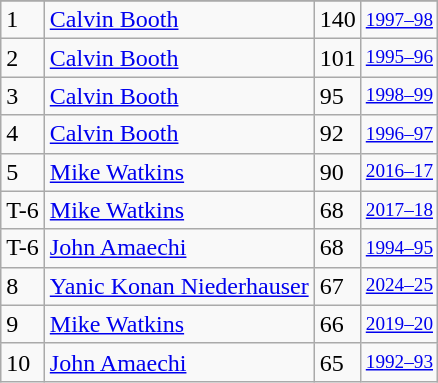<table class="wikitable">
<tr>
</tr>
<tr>
<td>1</td>
<td><a href='#'>Calvin Booth</a></td>
<td>140</td>
<td style="font-size:80%;"><a href='#'>1997–98</a></td>
</tr>
<tr>
<td>2</td>
<td><a href='#'>Calvin Booth</a></td>
<td>101</td>
<td style="font-size:80%;"><a href='#'>1995–96</a></td>
</tr>
<tr>
<td>3</td>
<td><a href='#'>Calvin Booth</a></td>
<td>95</td>
<td style="font-size:80%;"><a href='#'>1998–99</a></td>
</tr>
<tr>
<td>4</td>
<td><a href='#'>Calvin Booth</a></td>
<td>92</td>
<td style="font-size:80%;"><a href='#'>1996–97</a></td>
</tr>
<tr>
<td>5</td>
<td><a href='#'>Mike Watkins</a></td>
<td>90</td>
<td style="font-size:80%;"><a href='#'>2016–17</a></td>
</tr>
<tr>
<td>T-6</td>
<td><a href='#'>Mike Watkins</a></td>
<td>68</td>
<td style="font-size:80%;"><a href='#'>2017–18</a></td>
</tr>
<tr>
<td>T-6</td>
<td><a href='#'>John Amaechi</a></td>
<td>68</td>
<td style="font-size:80%;"><a href='#'>1994–95</a></td>
</tr>
<tr>
<td>8</td>
<td><a href='#'>Yanic Konan Niederhauser</a></td>
<td>67</td>
<td style="font-size:80%;"><a href='#'>2024–25</a></td>
</tr>
<tr>
<td>9</td>
<td><a href='#'>Mike Watkins</a></td>
<td>66</td>
<td style="font-size:80%;"><a href='#'>2019–20</a></td>
</tr>
<tr>
<td>10</td>
<td><a href='#'>John Amaechi</a></td>
<td>65</td>
<td style="font-size:80%;"><a href='#'>1992–93</a></td>
</tr>
</table>
